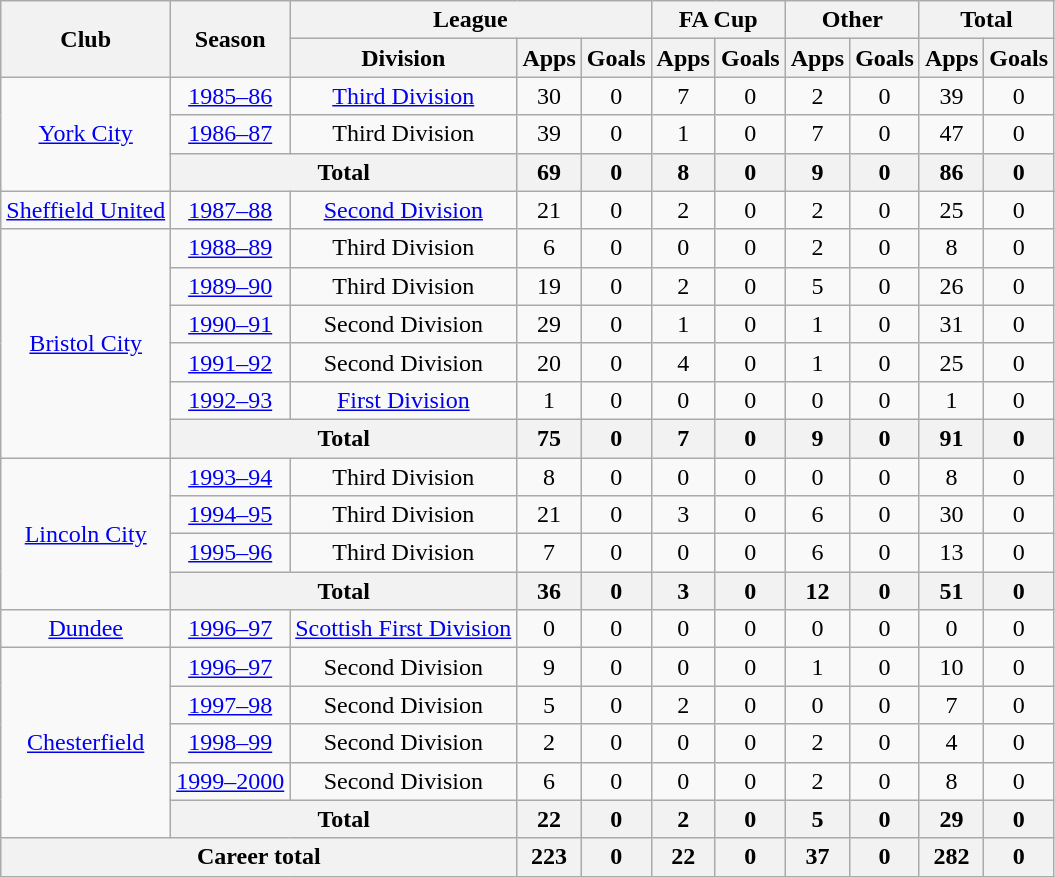<table class="wikitable" style="text-align:center">
<tr>
<th rowspan="2">Club</th>
<th rowspan="2">Season</th>
<th colspan="3">League</th>
<th colspan="2">FA Cup</th>
<th colspan="2">Other</th>
<th colspan="2">Total</th>
</tr>
<tr>
<th>Division</th>
<th>Apps</th>
<th>Goals</th>
<th>Apps</th>
<th>Goals</th>
<th>Apps</th>
<th>Goals</th>
<th>Apps</th>
<th>Goals</th>
</tr>
<tr>
<td rowspan="3"><a href='#'>York City</a></td>
<td><a href='#'>1985–86</a></td>
<td><a href='#'>Third Division</a></td>
<td>30</td>
<td>0</td>
<td>7</td>
<td>0</td>
<td>2</td>
<td>0</td>
<td>39</td>
<td>0</td>
</tr>
<tr>
<td><a href='#'>1986–87</a></td>
<td>Third Division</td>
<td>39</td>
<td>0</td>
<td>1</td>
<td>0</td>
<td>7</td>
<td>0</td>
<td>47</td>
<td>0</td>
</tr>
<tr>
<th colspan="2">Total</th>
<th>69</th>
<th>0</th>
<th>8</th>
<th>0</th>
<th>9</th>
<th>0</th>
<th>86</th>
<th>0</th>
</tr>
<tr>
<td><a href='#'>Sheffield United</a></td>
<td><a href='#'>1987–88</a></td>
<td><a href='#'>Second Division</a></td>
<td>21</td>
<td>0</td>
<td>2</td>
<td>0</td>
<td>2</td>
<td>0</td>
<td>25</td>
<td>0</td>
</tr>
<tr>
<td rowspan="6"><a href='#'>Bristol City</a></td>
<td><a href='#'>1988–89</a></td>
<td>Third Division</td>
<td>6</td>
<td>0</td>
<td>0</td>
<td>0</td>
<td>2</td>
<td>0</td>
<td>8</td>
<td>0</td>
</tr>
<tr>
<td><a href='#'>1989–90</a></td>
<td>Third Division</td>
<td>19</td>
<td>0</td>
<td>2</td>
<td>0</td>
<td>5</td>
<td>0</td>
<td>26</td>
<td>0</td>
</tr>
<tr>
<td><a href='#'>1990–91</a></td>
<td>Second Division</td>
<td>29</td>
<td>0</td>
<td>1</td>
<td>0</td>
<td>1</td>
<td>0</td>
<td>31</td>
<td>0</td>
</tr>
<tr>
<td><a href='#'>1991–92</a></td>
<td>Second Division</td>
<td>20</td>
<td>0</td>
<td>4</td>
<td>0</td>
<td>1</td>
<td>0</td>
<td>25</td>
<td>0</td>
</tr>
<tr>
<td><a href='#'>1992–93</a></td>
<td><a href='#'>First Division</a></td>
<td>1</td>
<td>0</td>
<td>0</td>
<td>0</td>
<td>0</td>
<td>0</td>
<td>1</td>
<td>0</td>
</tr>
<tr>
<th colspan="2">Total</th>
<th>75</th>
<th>0</th>
<th>7</th>
<th>0</th>
<th>9</th>
<th>0</th>
<th>91</th>
<th>0</th>
</tr>
<tr>
<td rowspan="4"><a href='#'>Lincoln City</a></td>
<td><a href='#'>1993–94</a></td>
<td>Third Division</td>
<td>8</td>
<td>0</td>
<td>0</td>
<td>0</td>
<td>0</td>
<td>0</td>
<td>8</td>
<td>0</td>
</tr>
<tr>
<td><a href='#'>1994–95</a></td>
<td>Third Division</td>
<td>21</td>
<td>0</td>
<td>3</td>
<td>0</td>
<td>6</td>
<td>0</td>
<td>30</td>
<td>0</td>
</tr>
<tr>
<td><a href='#'>1995–96</a></td>
<td>Third Division</td>
<td>7</td>
<td>0</td>
<td>0</td>
<td>0</td>
<td>6</td>
<td>0</td>
<td>13</td>
<td>0</td>
</tr>
<tr>
<th colspan="2">Total</th>
<th>36</th>
<th>0</th>
<th>3</th>
<th>0</th>
<th>12</th>
<th>0</th>
<th>51</th>
<th>0</th>
</tr>
<tr>
<td><a href='#'>Dundee</a></td>
<td><a href='#'>1996–97</a></td>
<td><a href='#'>Scottish First Division</a></td>
<td>0</td>
<td>0</td>
<td>0</td>
<td>0</td>
<td>0</td>
<td>0</td>
<td>0</td>
<td>0</td>
</tr>
<tr>
<td rowspan="5"><a href='#'>Chesterfield</a></td>
<td><a href='#'>1996–97</a></td>
<td>Second Division</td>
<td>9</td>
<td>0</td>
<td>0</td>
<td>0</td>
<td>1</td>
<td>0</td>
<td>10</td>
<td>0</td>
</tr>
<tr>
<td><a href='#'>1997–98</a></td>
<td>Second Division</td>
<td>5</td>
<td>0</td>
<td>2</td>
<td>0</td>
<td>0</td>
<td>0</td>
<td>7</td>
<td>0</td>
</tr>
<tr>
<td><a href='#'>1998–99</a></td>
<td>Second Division</td>
<td>2</td>
<td>0</td>
<td>0</td>
<td>0</td>
<td>2</td>
<td>0</td>
<td>4</td>
<td>0</td>
</tr>
<tr>
<td><a href='#'>1999–2000</a></td>
<td>Second Division</td>
<td>6</td>
<td>0</td>
<td>0</td>
<td>0</td>
<td>2</td>
<td>0</td>
<td>8</td>
<td>0</td>
</tr>
<tr>
<th colspan="2">Total</th>
<th>22</th>
<th>0</th>
<th>2</th>
<th>0</th>
<th>5</th>
<th>0</th>
<th>29</th>
<th>0</th>
</tr>
<tr>
<th colspan="3">Career total</th>
<th>223</th>
<th>0</th>
<th>22</th>
<th>0</th>
<th>37</th>
<th>0</th>
<th>282</th>
<th>0</th>
</tr>
</table>
